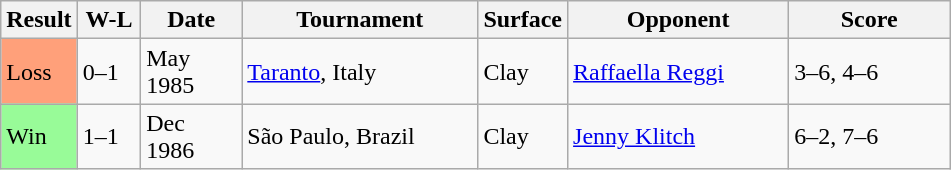<table class="sortable wikitable">
<tr>
<th style="width:40px">Result</th>
<th style="width:35px" class="unsortable">W-L</th>
<th style="width:60px">Date</th>
<th style="width:150px">Tournament</th>
<th style="width:50px">Surface</th>
<th style="width:140px">Opponent</th>
<th style="width:100px" class="unsortable">Score</th>
</tr>
<tr>
<td style="background:#ffa07a;">Loss</td>
<td>0–1</td>
<td>May 1985</td>
<td><a href='#'>Taranto</a>, Italy</td>
<td>Clay</td>
<td> <a href='#'>Raffaella Reggi</a></td>
<td>3–6, 4–6</td>
</tr>
<tr>
<td style="background:#98FB98;">Win</td>
<td>1–1</td>
<td>Dec 1986</td>
<td>São Paulo, Brazil</td>
<td>Clay</td>
<td> <a href='#'>Jenny Klitch</a></td>
<td>6–2, 7–6</td>
</tr>
</table>
